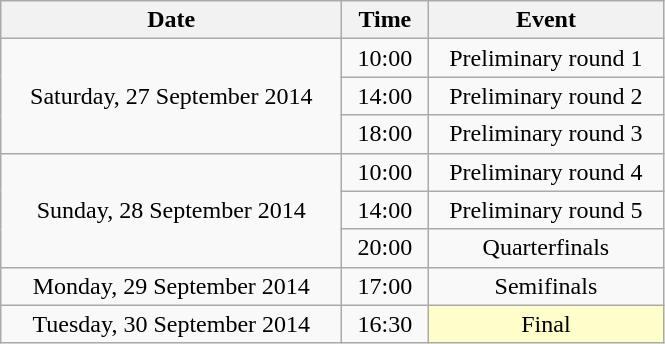<table class = "wikitable" style="text-align:center;">
<tr>
<th width=220>Date</th>
<th width=50>Time</th>
<th width=150>Event</th>
</tr>
<tr>
<td rowspan=3>Saturday, 27 September 2014</td>
<td>10:00</td>
<td>Preliminary round 1</td>
</tr>
<tr>
<td>14:00</td>
<td>Preliminary round 2</td>
</tr>
<tr>
<td>18:00</td>
<td>Preliminary round 3</td>
</tr>
<tr>
<td rowspan=3>Sunday, 28 September 2014</td>
<td>10:00</td>
<td>Preliminary round 4</td>
</tr>
<tr>
<td>14:00</td>
<td>Preliminary round 5</td>
</tr>
<tr>
<td>20:00</td>
<td>Quarterfinals</td>
</tr>
<tr>
<td>Monday, 29 September 2014</td>
<td>17:00</td>
<td>Semifinals</td>
</tr>
<tr>
<td>Tuesday, 30 September 2014</td>
<td>16:30</td>
<td bgcolor=ffffcc>Final</td>
</tr>
</table>
